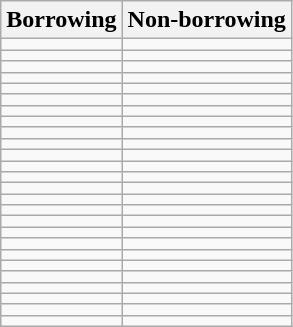<table class="wikitable sortable" style="text-align:right">
<tr>
<th>Borrowing</th>
<th>Non-borrowing</th>
</tr>
<tr>
<td style="text-align:left"></td>
<td style="text-align:left"></td>
</tr>
<tr>
<td style="text-align:left"></td>
<td style="text-align:left"></td>
</tr>
<tr>
<td style="text-align:left"></td>
<td style="text-align:left"></td>
</tr>
<tr>
<td style="text-align:left"></td>
<td style="text-align:left"></td>
</tr>
<tr>
<td style="text-align:left"></td>
<td style="text-align:left"></td>
</tr>
<tr>
<td style="text-align:left"></td>
<td style="text-align:left"></td>
</tr>
<tr>
<td style="text-align:left"></td>
<td style="text-align:left"></td>
</tr>
<tr>
<td style="text-align:left"></td>
<td style="text-align:left"></td>
</tr>
<tr>
<td style="text-align:left"></td>
<td style="text-align:left"></td>
</tr>
<tr>
<td style="text-align:left"></td>
<td style="text-align:left"></td>
</tr>
<tr>
<td style="text-align:left"></td>
<td style="text-align:left"></td>
</tr>
<tr>
<td style="text-align:left"></td>
<td style="text-align:left"></td>
</tr>
<tr>
<td style="text-align:left"></td>
<td style="text-align:left"></td>
</tr>
<tr>
<td style="text-align:left"></td>
<td style="text-align:left"></td>
</tr>
<tr>
<td style="text-align:left"></td>
<td style="text-align:left"></td>
</tr>
<tr>
<td style="text-align:left"></td>
<td style="text-align:left"></td>
</tr>
<tr>
<td style="text-align:left"></td>
<td style="text-align:left"></td>
</tr>
<tr>
<td style="text-align:left"></td>
<td style="text-align:left"></td>
</tr>
<tr>
<td style="text-align:left"></td>
<td style="text-align:left"></td>
</tr>
<tr>
<td style="text-align:left"></td>
<td style="text-align:left"></td>
</tr>
<tr>
<td style="text-align:left"></td>
<td style="text-align:left"></td>
</tr>
<tr>
<td style="text-align:left"></td>
<td style="text-align:left"></td>
</tr>
<tr>
<td style="text-align:left"></td>
<td></td>
</tr>
<tr>
<td style="text-align:left"></td>
<td></td>
</tr>
<tr>
<td style="text-align:left"></td>
<td></td>
</tr>
<tr>
<td style="text-align:left"></td>
<td></td>
</tr>
</table>
